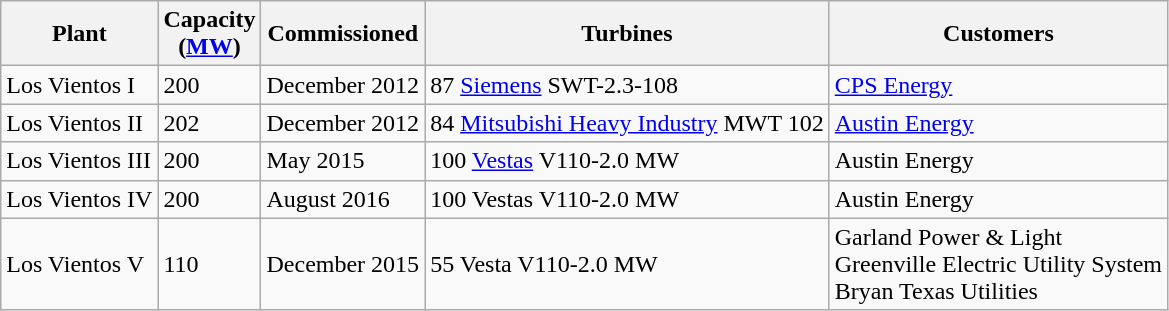<table class="wikitable sortable">
<tr>
<th>Plant</th>
<th>Capacity <br> (<a href='#'>MW</a>)</th>
<th>Commissioned</th>
<th>Turbines</th>
<th>Customers</th>
</tr>
<tr>
<td>Los Vientos I</td>
<td>200</td>
<td>December 2012</td>
<td>87 <a href='#'>Siemens</a> SWT-2.3-108</td>
<td><a href='#'>CPS Energy</a></td>
</tr>
<tr>
<td>Los Vientos II</td>
<td>202</td>
<td>December 2012</td>
<td>84 <a href='#'>Mitsubishi Heavy Industry</a> MWT 102</td>
<td><a href='#'>Austin Energy</a></td>
</tr>
<tr>
<td>Los Vientos III</td>
<td>200</td>
<td>May 2015</td>
<td>100 <a href='#'>Vestas</a> V110-2.0 MW</td>
<td>Austin Energy</td>
</tr>
<tr>
<td>Los Vientos IV</td>
<td>200</td>
<td>August 2016</td>
<td>100 Vestas V110-2.0 MW</td>
<td>Austin Energy</td>
</tr>
<tr>
<td>Los Vientos V</td>
<td>110</td>
<td>December 2015</td>
<td>55 Vesta V110-2.0 MW</td>
<td>Garland Power & Light <br>Greenville Electric Utility System <br>Bryan Texas Utilities</td>
</tr>
</table>
